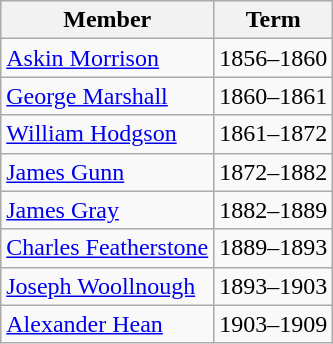<table class="wikitable">
<tr>
<th>Member</th>
<th>Term</th>
</tr>
<tr>
<td><a href='#'>Askin Morrison</a></td>
<td>1856–1860</td>
</tr>
<tr>
<td><a href='#'>George Marshall</a></td>
<td>1860–1861</td>
</tr>
<tr>
<td><a href='#'>William Hodgson</a></td>
<td>1861–1872</td>
</tr>
<tr>
<td><a href='#'>James Gunn</a></td>
<td>1872–1882</td>
</tr>
<tr>
<td><a href='#'>James Gray</a></td>
<td>1882–1889</td>
</tr>
<tr>
<td><a href='#'>Charles Featherstone</a></td>
<td>1889–1893</td>
</tr>
<tr>
<td><a href='#'>Joseph Woollnough</a></td>
<td>1893–1903</td>
</tr>
<tr>
<td><a href='#'>Alexander Hean</a></td>
<td>1903–1909</td>
</tr>
</table>
